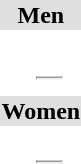<table>
<tr style="background:#dfdfdf;">
<td colspan="4" style="text-align:center;"><strong>Men</strong></td>
</tr>
<tr>
<th scope=row style="text-align:left"></th>
<td></td>
<td></td>
<td></td>
</tr>
<tr>
<th scope=row style="text-align:left"></th>
<td></td>
<td></td>
<td></td>
</tr>
<tr>
<th scope=row style="text-align:left"></th>
<td></td>
<td></td>
<td></td>
</tr>
<tr>
<th scope=row style="text-align:left"></th>
<td></td>
<td></td>
<td></td>
</tr>
<tr>
<th scope=row style="text-align:left"></th>
<td></td>
<td></td>
<td></td>
</tr>
<tr>
<th scope=row style="text-align:left"></th>
<td></td>
<td><hr></td>
<td></td>
</tr>
<tr style="background:#dfdfdf;">
<td colspan="4" style="text-align:center;"><strong>Women</strong></td>
</tr>
<tr>
<th scope=row style="text-align:left"></th>
<td></td>
<td></td>
<td></td>
</tr>
<tr>
<th scope=row style="text-align:left"></th>
<td></td>
<td></td>
<td></td>
</tr>
<tr>
<th scope=row style="text-align:left"></th>
<td></td>
<td></td>
<td></td>
</tr>
<tr>
<th scope=row style="text-align:left"></th>
<td></td>
<td><hr></td>
<td></td>
</tr>
</table>
